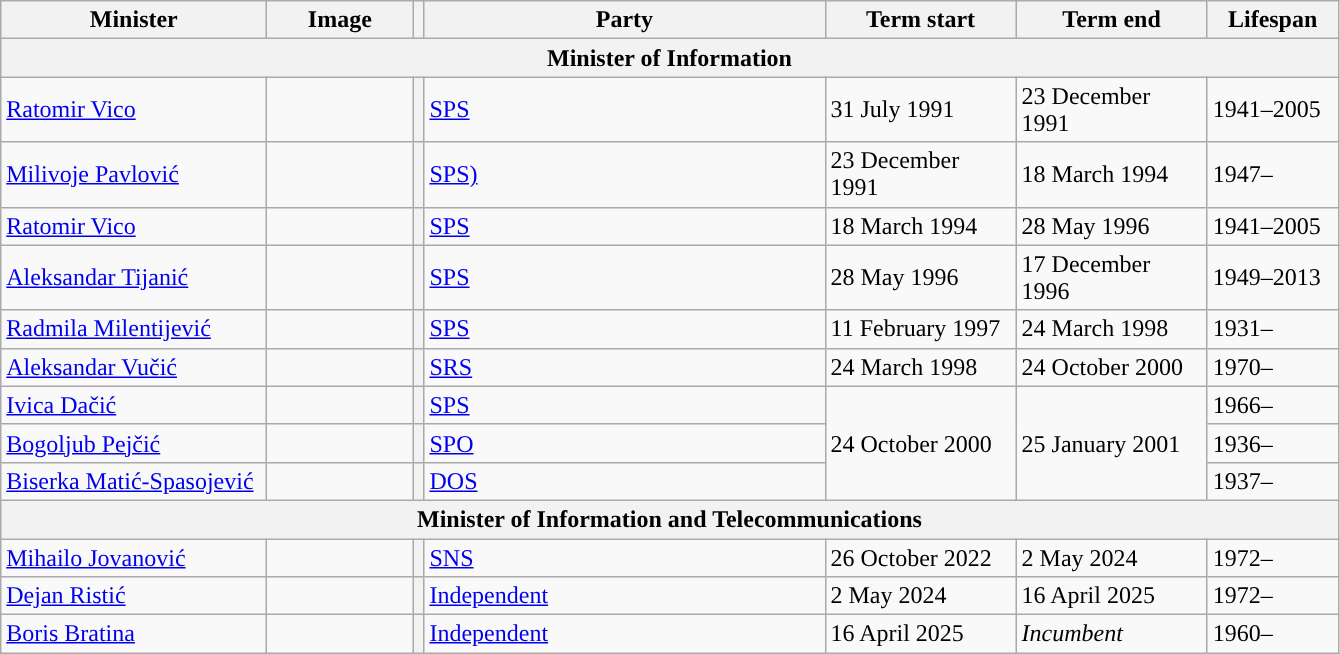<table class="wikitable" style="text-align: left;">
<tr>
<th width="170">Minister</th>
<th width="90">Image</th>
<th></th>
<th width="260">Party</th>
<th width="120">Term start</th>
<th width="120">Term end</th>
<th width="80">Lifespan</th>
</tr>
<tr>
<th colspan="7">Minister of Information</th>
</tr>
<tr>
<td><a href='#'>Ratomir Vico</a></td>
<td></td>
<th style="background:"></th>
<td><a href='#'>SPS</a></td>
<td>31 July 1991</td>
<td>23 December 1991</td>
<td>1941–2005</td>
</tr>
<tr>
<td><a href='#'>Milivoje Pavlović</a></td>
<td></td>
<th style="background:"></th>
<td><a href='#'>SPS)</a></td>
<td>23 December 1991</td>
<td>18 March 1994</td>
<td>1947–</td>
</tr>
<tr>
<td><a href='#'>Ratomir Vico</a></td>
<td></td>
<th style="background:"></th>
<td><a href='#'>SPS</a></td>
<td>18 March 1994</td>
<td>28 May 1996</td>
<td>1941–2005</td>
</tr>
<tr>
<td><a href='#'>Aleksandar Tijanić</a></td>
<td></td>
<th style="background:"></th>
<td><a href='#'>SPS</a></td>
<td>28 May 1996</td>
<td>17 December 1996</td>
<td>1949–2013</td>
</tr>
<tr>
<td><a href='#'>Radmila Milentijević</a></td>
<td></td>
<th style="background:"></th>
<td><a href='#'>SPS</a></td>
<td>11 February 1997</td>
<td>24 March 1998</td>
<td>1931–</td>
</tr>
<tr>
<td><a href='#'>Aleksandar Vučić</a></td>
<td></td>
<th style="background:"></th>
<td><a href='#'>SRS</a></td>
<td>24 March 1998</td>
<td>24 October 2000</td>
<td>1970–</td>
</tr>
<tr>
<td><a href='#'>Ivica Dačić</a><br></td>
<td></td>
<th style="background:"></th>
<td><a href='#'>SPS</a></td>
<td rowspan="3">24 October 2000</td>
<td rowspan="3">25 January 2001</td>
<td>1966–</td>
</tr>
<tr>
<td><a href='#'>Bogoljub Pejčić</a><br></td>
<td></td>
<th style="background:"></th>
<td><a href='#'>SPO</a></td>
<td>1936–</td>
</tr>
<tr>
<td><a href='#'>Biserka Matić-Spasojević</a><br></td>
<td></td>
<th style="background:"></th>
<td><a href='#'>DOS</a></td>
<td>1937–</td>
</tr>
<tr>
<th colspan="7">Minister of Information and Telecommunications</th>
</tr>
<tr>
<td><a href='#'>Mihailo Jovanović</a></td>
<td></td>
<th style="background:"></th>
<td><a href='#'>SNS</a></td>
<td>26 October 2022</td>
<td>2 May 2024</td>
<td>1972–</td>
</tr>
<tr>
<td><a href='#'>Dejan Ristić</a></td>
<td></td>
<th style="background:"></th>
<td><a href='#'>Independent</a></td>
<td>2 May 2024</td>
<td>16 April 2025</td>
<td>1972–</td>
</tr>
<tr>
<td><a href='#'>Boris Bratina</a></td>
<td></td>
<th style="background:"></th>
<td><a href='#'>Independent</a></td>
<td>16 April 2025</td>
<td><em>Incumbent</em></td>
<td>1960–</td>
</tr>
</table>
